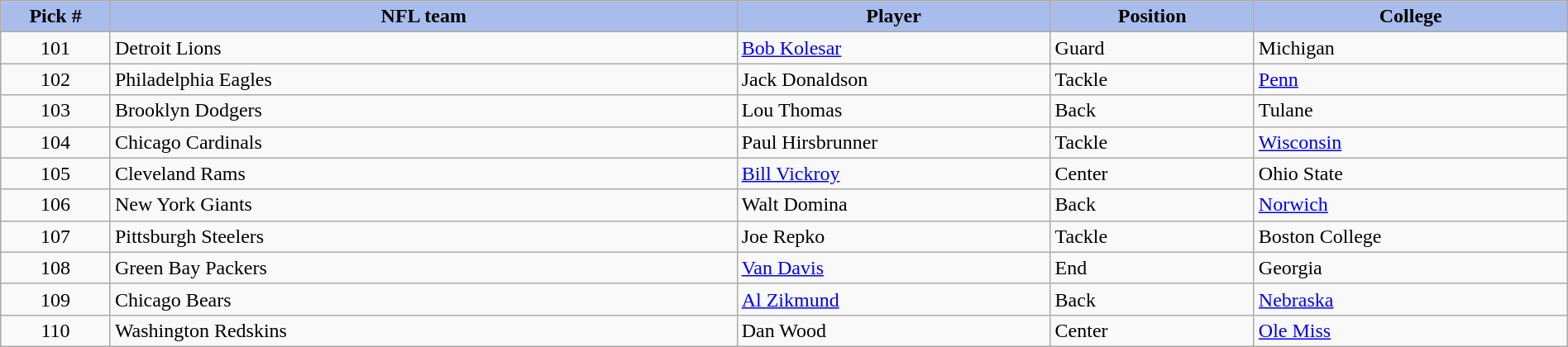<table class="wikitable sortable sortable" style="width: 100%">
<tr>
<th style="background:#A8BDEC;" width=7%>Pick #</th>
<th width=40% style="background:#A8BDEC;">NFL team</th>
<th width=20% style="background:#A8BDEC;">Player</th>
<th width=13% style="background:#A8BDEC;">Position</th>
<th style="background:#A8BDEC;">College</th>
</tr>
<tr>
<td align=center>101</td>
<td>Detroit Lions</td>
<td><a href='#'>Bob Kolesar</a></td>
<td>Guard</td>
<td>Michigan</td>
</tr>
<tr>
<td align=center>102</td>
<td>Philadelphia Eagles</td>
<td>Jack Donaldson</td>
<td>Tackle</td>
<td><a href='#'>Penn</a></td>
</tr>
<tr>
<td align=center>103</td>
<td>Brooklyn Dodgers</td>
<td>Lou Thomas</td>
<td>Back</td>
<td>Tulane</td>
</tr>
<tr>
<td align=center>104</td>
<td>Chicago Cardinals</td>
<td>Paul Hirsbrunner</td>
<td>Tackle</td>
<td><a href='#'>Wisconsin</a></td>
</tr>
<tr>
<td align=center>105</td>
<td>Cleveland Rams</td>
<td><a href='#'>Bill Vickroy</a></td>
<td>Center</td>
<td>Ohio State</td>
</tr>
<tr>
<td align=center>106</td>
<td>New York Giants</td>
<td>Walt Domina</td>
<td>Back</td>
<td><a href='#'>Norwich</a></td>
</tr>
<tr>
<td align=center>107</td>
<td>Pittsburgh Steelers</td>
<td>Joe Repko</td>
<td>Tackle</td>
<td>Boston College</td>
</tr>
<tr>
<td align=center>108</td>
<td>Green Bay Packers</td>
<td><a href='#'>Van Davis</a></td>
<td>End</td>
<td>Georgia</td>
</tr>
<tr>
<td align=center>109</td>
<td>Chicago Bears</td>
<td><a href='#'>Al Zikmund</a></td>
<td>Back</td>
<td><a href='#'>Nebraska</a></td>
</tr>
<tr>
<td align=center>110</td>
<td>Washington Redskins</td>
<td>Dan Wood</td>
<td>Center</td>
<td><a href='#'>Ole Miss</a></td>
</tr>
</table>
